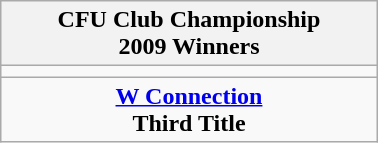<table class="wikitable" style="text-align: center; margin: 0 auto; width: 20%">
<tr>
<th>CFU Club Championship<br>2009 Winners</th>
</tr>
<tr>
<td></td>
</tr>
<tr>
<td><strong><a href='#'>W Connection</a></strong><br><strong>Third Title</strong></td>
</tr>
</table>
